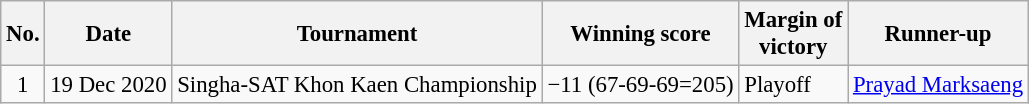<table class="wikitable" style="font-size:95%;">
<tr>
<th>No.</th>
<th>Date</th>
<th>Tournament</th>
<th>Winning score</th>
<th>Margin of<br>victory</th>
<th>Runner-up</th>
</tr>
<tr>
<td align=center>1</td>
<td align=right>19 Dec 2020</td>
<td>Singha-SAT Khon Kaen Championship</td>
<td>−11 (67-69-69=205)</td>
<td>Playoff</td>
<td> <a href='#'>Prayad Marksaeng</a></td>
</tr>
</table>
